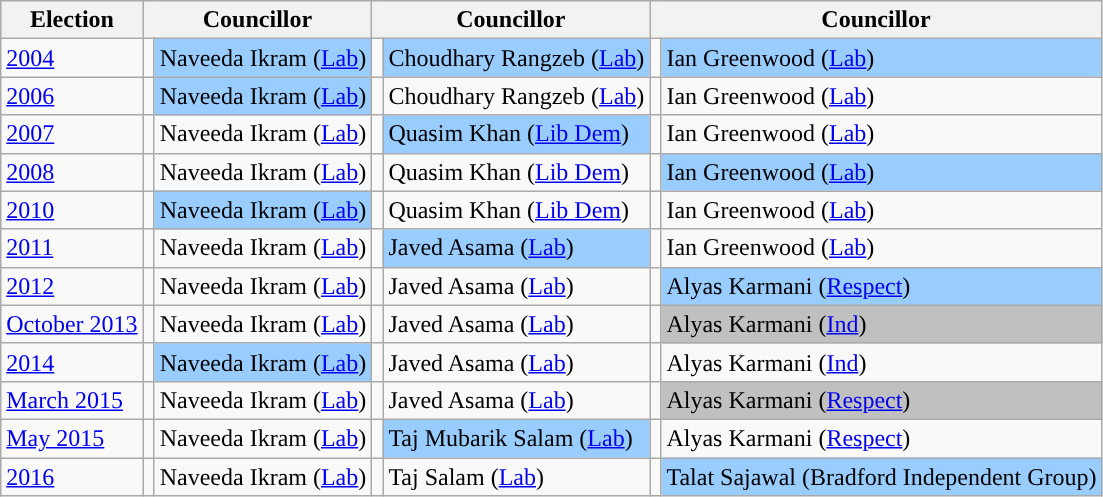<table class="wikitable">
<tr>
<th>Election</th>
<th colspan="2">Councillor</th>
<th colspan="2">Councillor</th>
<th colspan="2">Councillor</th>
</tr>
<tr>
<td><a href='#'>2004</a></td>
<td style="background-color: "></td>
<td bgcolor="#99CCFF">Naveeda Ikram (<a href='#'>Lab</a>)</td>
<td style="background-color: "></td>
<td bgcolor="#99CCFF">Choudhary Rangzeb (<a href='#'>Lab</a>)</td>
<td style="background-color: "></td>
<td bgcolor="#99CCFF">Ian Greenwood (<a href='#'>Lab</a>)</td>
</tr>
<tr>
<td><a href='#'>2006</a></td>
<td style="background-color: "></td>
<td bgcolor="#99CCFF">Naveeda Ikram (<a href='#'>Lab</a>)</td>
<td style="background-color: "></td>
<td>Choudhary Rangzeb (<a href='#'>Lab</a>)</td>
<td style="background-color: "></td>
<td>Ian Greenwood (<a href='#'>Lab</a>)</td>
</tr>
<tr>
<td><a href='#'>2007</a></td>
<td style="background-color: "></td>
<td>Naveeda Ikram (<a href='#'>Lab</a>)</td>
<td style="background-color: "></td>
<td bgcolor="#99CCFF">Quasim Khan (<a href='#'>Lib Dem</a>)</td>
<td style="background-color: "></td>
<td>Ian Greenwood (<a href='#'>Lab</a>)</td>
</tr>
<tr>
<td><a href='#'>2008</a></td>
<td style="background-color: "></td>
<td>Naveeda Ikram (<a href='#'>Lab</a>)</td>
<td style="background-color: "></td>
<td>Quasim Khan (<a href='#'>Lib Dem</a>)</td>
<td style="background-color: "></td>
<td bgcolor="#99CCFF">Ian Greenwood (<a href='#'>Lab</a>)</td>
</tr>
<tr>
<td><a href='#'>2010</a></td>
<td style="background-color: "></td>
<td bgcolor="#99CCFF">Naveeda Ikram (<a href='#'>Lab</a>)</td>
<td style="background-color: "></td>
<td>Quasim Khan (<a href='#'>Lib Dem</a>)</td>
<td style="background-color: "></td>
<td>Ian Greenwood (<a href='#'>Lab</a>)</td>
</tr>
<tr>
<td><a href='#'>2011</a></td>
<td style="background-color: "></td>
<td>Naveeda Ikram (<a href='#'>Lab</a>)</td>
<td style="background-color: "></td>
<td bgcolor="#99CCFF">Javed Asama (<a href='#'>Lab</a>)</td>
<td style="background-color: "></td>
<td>Ian Greenwood (<a href='#'>Lab</a>)</td>
</tr>
<tr>
<td><a href='#'>2012</a></td>
<td style="background-color: "></td>
<td>Naveeda Ikram (<a href='#'>Lab</a>)</td>
<td style="background-color: "></td>
<td>Javed Asama (<a href='#'>Lab</a>)</td>
<td style="background-color: "></td>
<td bgcolor="#99CCFF">Alyas Karmani (<a href='#'>Respect</a>)</td>
</tr>
<tr>
<td><a href='#'>October 2013</a></td>
<td style="background-color: "></td>
<td>Naveeda Ikram (<a href='#'>Lab</a>)</td>
<td style="background-color: "></td>
<td>Javed Asama (<a href='#'>Lab</a>)</td>
<td style="background-color: "></td>
<td bgcolor="#C0C0C0">Alyas Karmani (<a href='#'>Ind</a>)</td>
</tr>
<tr>
<td><a href='#'>2014</a></td>
<td style="background-color: "></td>
<td bgcolor="#99CCFF">Naveeda Ikram (<a href='#'>Lab</a>)</td>
<td style="background-color: "></td>
<td>Javed Asama (<a href='#'>Lab</a>)</td>
<td style="background-color: "></td>
<td>Alyas Karmani (<a href='#'>Ind</a>)</td>
</tr>
<tr>
<td><a href='#'>March 2015</a></td>
<td style="background-color: "></td>
<td>Naveeda Ikram (<a href='#'>Lab</a>)</td>
<td style="background-color: "></td>
<td>Javed Asama (<a href='#'>Lab</a>)</td>
<td style="background-color: "></td>
<td bgcolor="#C0C0C0">Alyas Karmani (<a href='#'>Respect</a>)</td>
</tr>
<tr>
<td><a href='#'>May 2015</a></td>
<td style="background-color: "></td>
<td>Naveeda Ikram (<a href='#'>Lab</a>)</td>
<td style="background-color: "></td>
<td bgcolor="#99CCFF">Taj Mubarik Salam (<a href='#'>Lab</a>)</td>
<td style="background-color: "></td>
<td>Alyas Karmani (<a href='#'>Respect</a>)</td>
</tr>
<tr>
<td><a href='#'>2016</a></td>
<td style="background-color: "></td>
<td>Naveeda Ikram (<a href='#'>Lab</a>)</td>
<td style="background-color: "></td>
<td>Taj Salam (<a href='#'>Lab</a>)</td>
<td style="background-color: "></td>
<td bgcolor="#99CCFF">Talat Sajawal (Bradford Independent Group)</td>
</tr>
</table>
